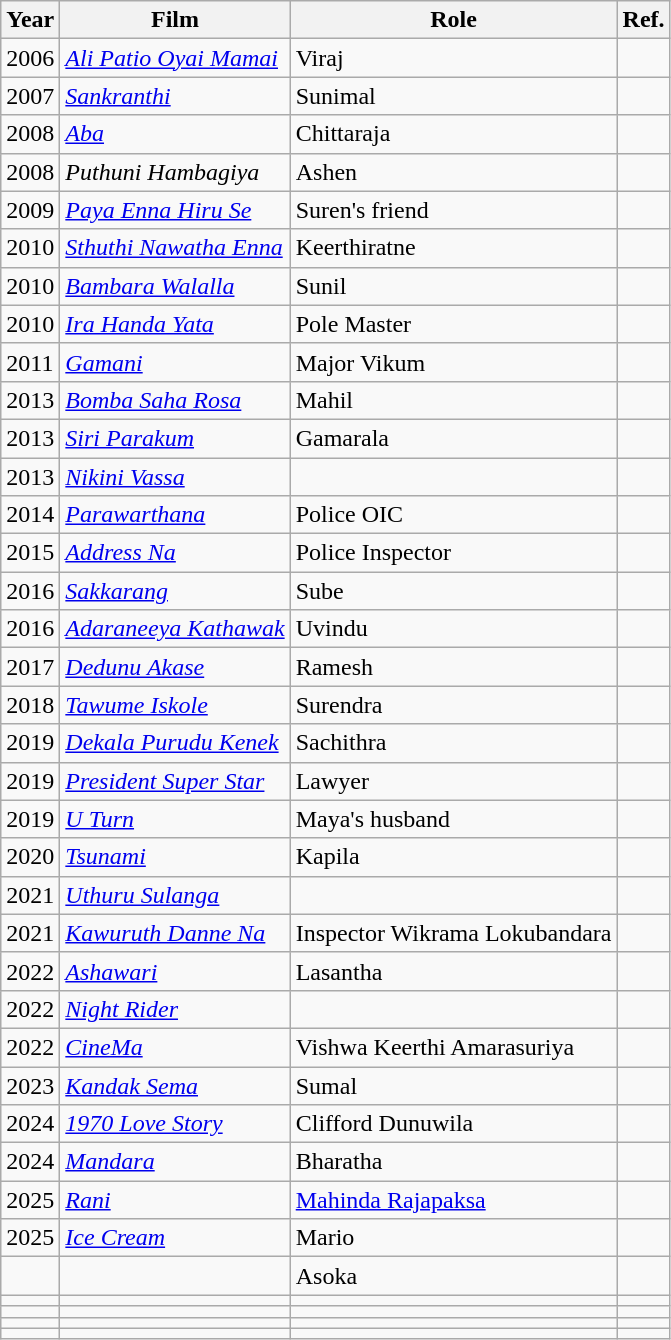<table class="wikitable">
<tr>
<th>Year</th>
<th>Film</th>
<th>Role</th>
<th>Ref.</th>
</tr>
<tr>
<td>2006</td>
<td><em><a href='#'>Ali Patio Oyai Mamai</a></em></td>
<td>Viraj</td>
<td></td>
</tr>
<tr>
<td>2007</td>
<td><em><a href='#'>Sankranthi</a></em></td>
<td>Sunimal</td>
<td></td>
</tr>
<tr>
<td>2008</td>
<td><em><a href='#'>Aba</a></em></td>
<td>Chittaraja</td>
<td></td>
</tr>
<tr>
<td>2008</td>
<td><em>Puthuni Hambagiya</em></td>
<td>Ashen</td>
<td></td>
</tr>
<tr>
<td>2009</td>
<td><em><a href='#'>Paya Enna Hiru Se</a></em></td>
<td>Suren's friend</td>
<td></td>
</tr>
<tr>
<td>2010</td>
<td><em><a href='#'>Sthuthi Nawatha Enna</a></em></td>
<td>Keerthiratne</td>
<td></td>
</tr>
<tr>
<td>2010</td>
<td><em><a href='#'>Bambara Walalla</a></em></td>
<td>Sunil</td>
<td></td>
</tr>
<tr>
<td>2010</td>
<td><em><a href='#'>Ira Handa Yata</a></em></td>
<td>Pole Master</td>
<td></td>
</tr>
<tr>
<td>2011</td>
<td><em><a href='#'>Gamani</a></em></td>
<td>Major Vikum</td>
<td></td>
</tr>
<tr>
<td>2013</td>
<td><em><a href='#'>Bomba Saha Rosa</a></em></td>
<td>Mahil</td>
<td></td>
</tr>
<tr>
<td>2013</td>
<td><em><a href='#'>Siri Parakum</a></em></td>
<td>Gamarala</td>
<td></td>
</tr>
<tr>
<td>2013</td>
<td><em><a href='#'>Nikini Vassa</a></em></td>
<td></td>
<td></td>
</tr>
<tr>
<td>2014</td>
<td><em><a href='#'>Parawarthana</a></em></td>
<td>Police OIC</td>
<td></td>
</tr>
<tr>
<td>2015</td>
<td><em><a href='#'>Address Na</a></em></td>
<td>Police Inspector</td>
<td></td>
</tr>
<tr>
<td>2016</td>
<td><em><a href='#'>Sakkarang</a></em></td>
<td>Sube</td>
<td></td>
</tr>
<tr>
<td>2016</td>
<td><em><a href='#'>Adaraneeya Kathawak</a></em></td>
<td>Uvindu</td>
<td></td>
</tr>
<tr>
<td>2017</td>
<td><em><a href='#'>Dedunu Akase</a></em></td>
<td>Ramesh</td>
<td></td>
</tr>
<tr>
<td>2018</td>
<td><em><a href='#'>Tawume Iskole</a></em></td>
<td>Surendra</td>
<td></td>
</tr>
<tr>
<td>2019</td>
<td><em><a href='#'>Dekala Purudu Kenek</a></em></td>
<td>Sachithra</td>
<td></td>
</tr>
<tr>
<td>2019</td>
<td><em><a href='#'>President Super Star</a></em></td>
<td>Lawyer</td>
<td></td>
</tr>
<tr>
<td>2019</td>
<td><em><a href='#'>U Turn</a></em></td>
<td>Maya's husband</td>
<td></td>
</tr>
<tr>
<td>2020</td>
<td><em><a href='#'>Tsunami</a></em></td>
<td>Kapila</td>
<td></td>
</tr>
<tr>
<td>2021</td>
<td><em><a href='#'>Uthuru Sulanga</a></em></td>
<td></td>
<td></td>
</tr>
<tr>
<td>2021</td>
<td><em><a href='#'>Kawuruth Danne Na</a></em></td>
<td>Inspector Wikrama Lokubandara</td>
<td></td>
</tr>
<tr>
<td>2022</td>
<td><em><a href='#'>Ashawari</a></em></td>
<td>Lasantha</td>
<td></td>
</tr>
<tr>
<td>2022</td>
<td><em><a href='#'>Night Rider</a></em></td>
<td></td>
<td></td>
</tr>
<tr>
<td>2022</td>
<td><em><a href='#'>CineMa</a></em></td>
<td>Vishwa Keerthi Amarasuriya</td>
<td></td>
</tr>
<tr>
<td>2023</td>
<td><em><a href='#'>Kandak Sema</a></em></td>
<td>Sumal</td>
<td></td>
</tr>
<tr>
<td>2024</td>
<td><em><a href='#'>1970 Love Story</a></em></td>
<td>Clifford Dunuwila</td>
<td></td>
</tr>
<tr>
<td>2024</td>
<td><em><a href='#'>Mandara</a></em></td>
<td>Bharatha</td>
<td></td>
</tr>
<tr>
<td>2025</td>
<td><em><a href='#'>Rani</a></em></td>
<td><a href='#'>Mahinda Rajapaksa</a></td>
</tr>
<tr>
<td>2025</td>
<td><em><a href='#'>Ice Cream</a></em></td>
<td>Mario</td>
<td></td>
</tr>
<tr>
<td></td>
<td></td>
<td>Asoka</td>
<td></td>
</tr>
<tr>
<td></td>
<td></td>
<td></td>
<td></td>
</tr>
<tr>
<td></td>
<td></td>
<td></td>
<td></td>
</tr>
<tr>
<td></td>
<td></td>
<td></td>
<td></td>
</tr>
<tr>
<td></td>
<td></td>
<td></td>
<td></td>
</tr>
</table>
